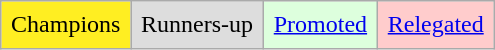<table class="wikitable">
<tr>
<td style="background-color:#FE2;padding:0.4em">Champions</td>
<td style="background-color:#DDD;padding:0.4em">Runners-up</td>
<td style="background-color:#DFD;padding:0.4em"><a href='#'>Promoted</a></td>
<td style="background-color:#FCC;padding:0.4em"><a href='#'>Relegated</a></td>
</tr>
</table>
